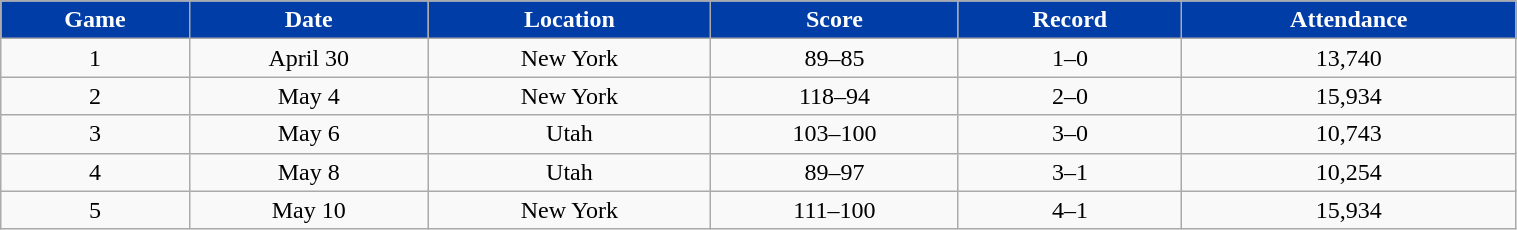<table class="wikitable" style="width:80%;">
<tr style="text-align:center; background:#003DA6; color:#FFFFFF;">
<td><strong>Game</strong></td>
<td><strong>Date</strong></td>
<td><strong>Location</strong></td>
<td><strong>Score</strong></td>
<td><strong>Record</strong></td>
<td><strong>Attendance</strong></td>
</tr>
<tr style="text-align:center;" bgcolor="">
<td>1</td>
<td>April 30</td>
<td>New York</td>
<td>89–85</td>
<td>1–0</td>
<td>13,740</td>
</tr>
<tr style="text-align:center;" bgcolor="">
<td>2</td>
<td>May 4</td>
<td>New York</td>
<td>118–94</td>
<td>2–0</td>
<td>15,934</td>
</tr>
<tr style="text-align:center;" bgcolor="">
<td>3</td>
<td>May 6</td>
<td>Utah</td>
<td>103–100</td>
<td>3–0</td>
<td>10,743</td>
</tr>
<tr style="text-align:center;" bgcolor="">
<td>4</td>
<td>May 8</td>
<td>Utah</td>
<td>89–97</td>
<td>3–1</td>
<td>10,254</td>
</tr>
<tr style="text-align:center;" bgcolor="">
<td>5</td>
<td>May 10</td>
<td>New York</td>
<td>111–100</td>
<td>4–1</td>
<td>15,934</td>
</tr>
</table>
